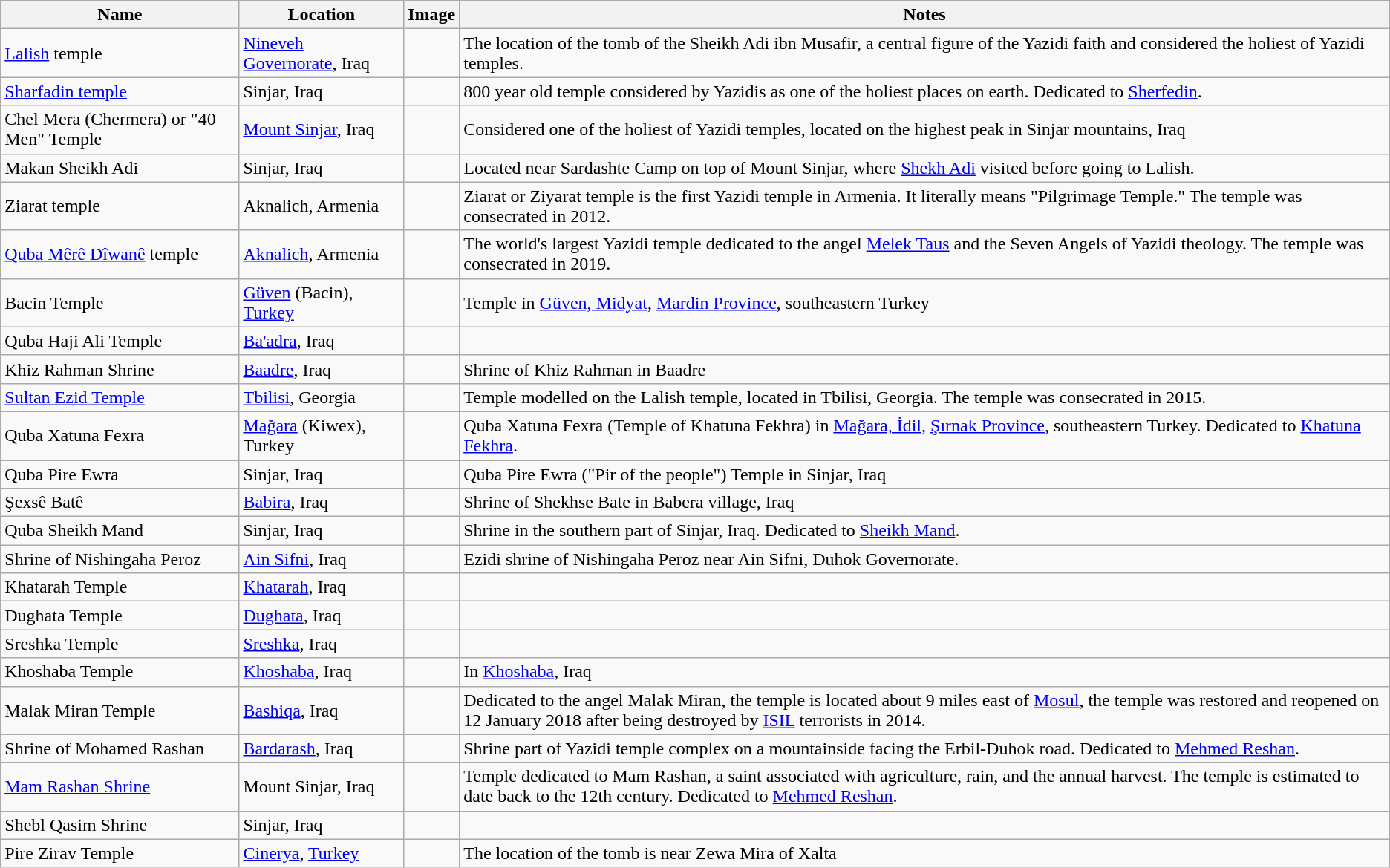<table class="wikitable sortable">
<tr>
<th>Name</th>
<th>Location</th>
<th>Image</th>
<th>Notes</th>
</tr>
<tr>
<td><a href='#'>Lalish</a> temple</td>
<td><a href='#'>Nineveh Governorate</a>, Iraq</td>
<td></td>
<td>The location of the tomb of the Sheikh Adi ibn Musafir, a central figure of the Yazidi faith and considered the holiest of Yazidi temples.</td>
</tr>
<tr>
<td><a href='#'>Sharfadin temple</a></td>
<td>Sinjar, Iraq</td>
<td></td>
<td>800 year old temple considered by Yazidis as one of the holiest places on earth. Dedicated to <a href='#'>Sherfedin</a>.</td>
</tr>
<tr>
<td>Chel Mera (Chermera) or "40 Men" Temple</td>
<td><a href='#'>Mount Sinjar</a>, Iraq</td>
<td></td>
<td>Considered one of the holiest of Yazidi temples, located on the highest peak in Sinjar mountains, Iraq</td>
</tr>
<tr>
<td>Makan Sheikh Adi</td>
<td>Sinjar, Iraq</td>
<td></td>
<td>Located near Sardashte Camp on top of Mount Sinjar, where <a href='#'>Shekh Adi</a> visited before going to Lalish.</td>
</tr>
<tr>
<td>Ziarat temple</td>
<td>Aknalich, Armenia</td>
<td></td>
<td>Ziarat or Ziyarat temple is the first Yazidi temple in Armenia. It literally means "Pilgrimage Temple." The temple was consecrated in 2012.</td>
</tr>
<tr>
<td><a href='#'>Quba Mêrê Dîwanê</a> temple</td>
<td><a href='#'>Aknalich</a>, Armenia</td>
<td></td>
<td>The world's largest Yazidi temple dedicated to the angel <a href='#'>Melek Taus</a> and the Seven Angels of Yazidi theology. The temple was consecrated in 2019.</td>
</tr>
<tr>
<td>Bacin Temple</td>
<td><a href='#'>Güven</a> (Bacin), <a href='#'>Turkey</a></td>
<td></td>
<td>Temple in <a href='#'>Güven, Midyat</a>, <a href='#'>Mardin Province</a>, southeastern Turkey</td>
</tr>
<tr>
<td>Quba Haji Ali Temple</td>
<td><a href='#'>Ba'adra</a>, Iraq</td>
<td></td>
<td></td>
</tr>
<tr>
<td>Khiz Rahman Shrine</td>
<td><a href='#'>Baadre</a>, Iraq</td>
<td></td>
<td>Shrine of Khiz Rahman in Baadre</td>
</tr>
<tr>
<td><a href='#'>Sultan Ezid Temple</a></td>
<td><a href='#'>Tbilisi</a>, Georgia</td>
<td></td>
<td>Temple modelled on the Lalish temple, located in Tbilisi, Georgia. The temple was consecrated in 2015.</td>
</tr>
<tr>
<td>Quba Xatuna Fexra</td>
<td><a href='#'>Mağara</a> (Kiwex), Turkey</td>
<td></td>
<td>Quba Xatuna Fexra (Temple of Khatuna Fekhra) in <a href='#'>Mağara, İdil</a>, <a href='#'>Şırnak Province</a>, southeastern Turkey.  Dedicated to <a href='#'>Khatuna Fekhra</a>.</td>
</tr>
<tr>
<td>Quba Pire Ewra</td>
<td>Sinjar, Iraq</td>
<td></td>
<td>Quba Pire Ewra ("Pir of the people") Temple in Sinjar, Iraq</td>
</tr>
<tr>
<td>Şexsê Batê</td>
<td><a href='#'>Babira</a>, Iraq</td>
<td></td>
<td>Shrine of Shekhse Bate in Babera village, Iraq</td>
</tr>
<tr>
<td>Quba Sheikh Mand</td>
<td>Sinjar, Iraq</td>
<td></td>
<td>Shrine in the southern part of Sinjar, Iraq.  Dedicated to <a href='#'>Sheikh Mand</a>.</td>
</tr>
<tr>
<td>Shrine of Nishingaha Peroz</td>
<td><a href='#'>Ain Sifni</a>, Iraq</td>
<td></td>
<td>Ezidi shrine of Nishingaha Peroz near Ain Sifni, Duhok Governorate.</td>
</tr>
<tr>
<td>Khatarah Temple</td>
<td><a href='#'>Khatarah</a>, Iraq</td>
<td></td>
<td></td>
</tr>
<tr>
<td>Dughata Temple</td>
<td><a href='#'>Dughata</a>, Iraq</td>
<td></td>
<td></td>
</tr>
<tr>
<td>Sreshka Temple</td>
<td><a href='#'>Sreshka</a>, Iraq</td>
<td></td>
<td></td>
</tr>
<tr>
<td>Khoshaba Temple</td>
<td><a href='#'>Khoshaba</a>, Iraq</td>
<td></td>
<td>In <a href='#'>Khoshaba</a>, Iraq</td>
</tr>
<tr>
<td>Malak Miran Temple</td>
<td><a href='#'>Bashiqa</a>, Iraq</td>
<td></td>
<td>Dedicated to the angel Malak Miran, the temple is located about 9 miles east of <a href='#'>Mosul</a>, the temple was restored and reopened on 12 January 2018 after being destroyed by <a href='#'>ISIL</a> terrorists in 2014.</td>
</tr>
<tr>
<td>Shrine of Mohamed Rashan</td>
<td><a href='#'>Bardarash</a>, Iraq</td>
<td></td>
<td>Shrine part of Yazidi temple complex on a mountainside facing the Erbil-Duhok road. Dedicated to <a href='#'>Mehmed Reshan</a>.</td>
</tr>
<tr>
<td><a href='#'>Mam Rashan Shrine</a></td>
<td>Mount Sinjar, Iraq</td>
<td></td>
<td>Temple dedicated to Mam Rashan, a saint associated with agriculture, rain, and the annual harvest. The temple is estimated to date back to the 12th century. Dedicated to <a href='#'>Mehmed Reshan</a>.</td>
</tr>
<tr>
<td>Shebl Qasim Shrine</td>
<td>Sinjar, Iraq</td>
<td></td>
<td></td>
</tr>
<tr>
<td>Pire Zirav Temple</td>
<td><a href='#'>Cinerya</a>, <a href='#'>Turkey</a></td>
<td></td>
<td>The location of the tomb is near Zewa Mira of Xalta</td>
</tr>
</table>
